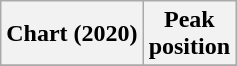<table class="wikitable">
<tr>
<th>Chart (2020)</th>
<th>Peak<br>position</th>
</tr>
<tr>
</tr>
</table>
